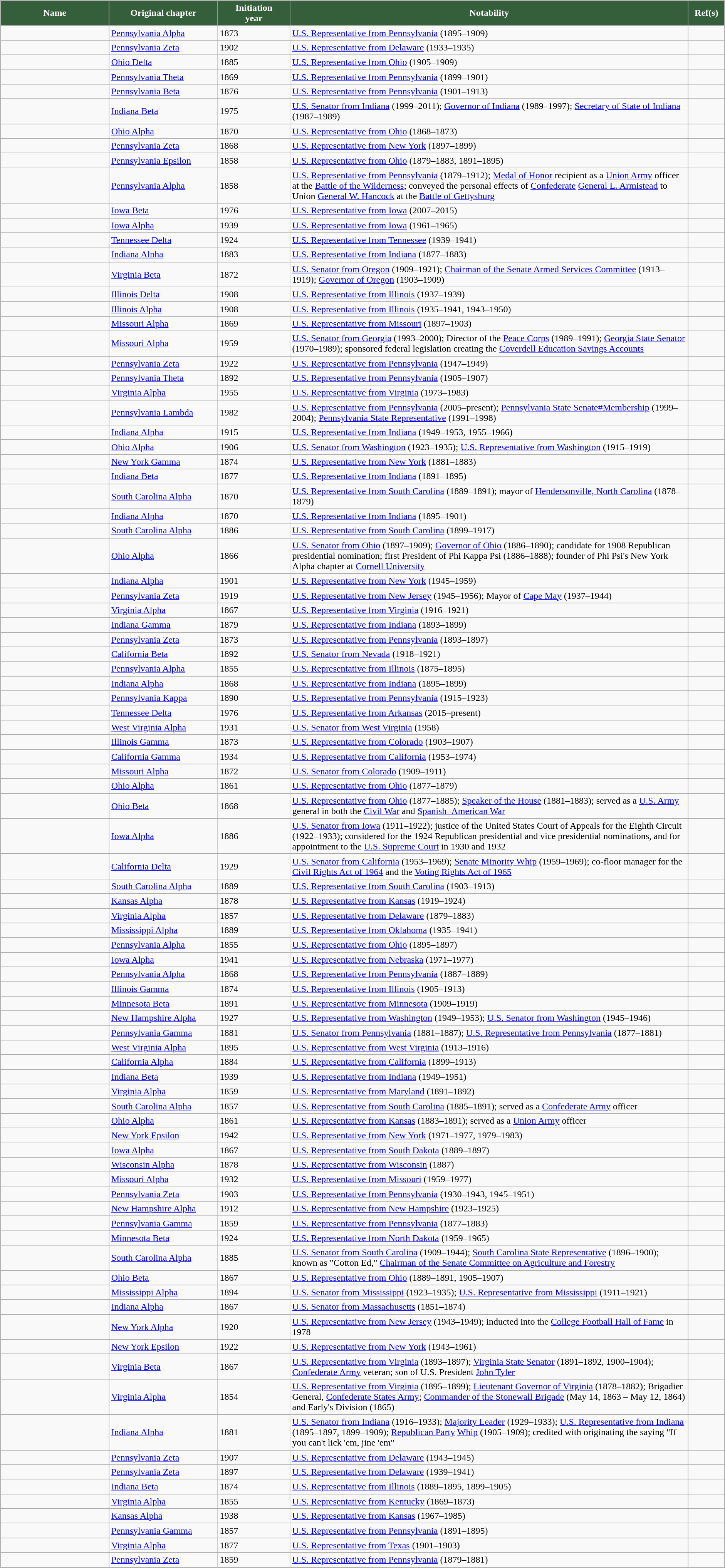<table width="100%">
<tr valign="top">
<td width="100%"><br><table class="wikitable sortable" border="1" width="100%">
<tr>
<th width="15%" style="background:#355E3B; color:white">Name</th>
<th width="15%" style="background:#355E3B; color:white">Original chapter</th>
<th width="10%" style="background:#355E3B; color:white">Initiation<br>year</th>
<th width="55%" class="unsortable" style="background:#355E3B; color:white">Notability</th>
<th width="5%" class="unsortable" style="background:#355E3B; color:white">Ref(s)</th>
</tr>
<tr>
<td></td>
<td><a href='#'>Pennsylvania Alpha</a></td>
<td>1873</td>
<td><a href='#'>U.S. Representative from Pennsylvania</a> (1895–1909)</td>
<td></td>
</tr>
<tr>
<td></td>
<td><a href='#'>Pennsylvania Zeta</a></td>
<td>1902</td>
<td><a href='#'>U.S. Representative from Delaware</a> (1933–1935)</td>
<td></td>
</tr>
<tr>
<td></td>
<td><a href='#'>Ohio Delta</a></td>
<td>1885</td>
<td><a href='#'>U.S. Representative from Ohio</a> (1905–1909)</td>
<td></td>
</tr>
<tr>
<td></td>
<td><a href='#'>Pennsylvania Theta</a></td>
<td>1869</td>
<td><a href='#'>U.S. Representative from Pennsylvania</a> (1899–1901)</td>
<td></td>
</tr>
<tr>
<td></td>
<td><a href='#'>Pennsylvania Beta</a></td>
<td>1876</td>
<td><a href='#'>U.S. Representative from Pennsylvania</a> (1901–1913)</td>
<td></td>
</tr>
<tr>
<td></td>
<td><a href='#'>Indiana Beta</a></td>
<td>1975</td>
<td><a href='#'>U.S. Senator from Indiana</a> (1999–2011); <a href='#'>Governor of Indiana</a> (1989–1997); <a href='#'>Secretary of State of Indiana</a> (1987–1989)</td>
<td></td>
</tr>
<tr>
<td></td>
<td><a href='#'>Ohio Alpha</a></td>
<td>1870</td>
<td><a href='#'>U.S. Representative from Ohio</a> (1868–1873)</td>
<td></td>
</tr>
<tr>
<td></td>
<td><a href='#'>Pennsylvania Zeta</a></td>
<td>1868</td>
<td><a href='#'>U.S. Representative from New York</a> (1897–1899)</td>
<td></td>
</tr>
<tr>
<td></td>
<td><a href='#'>Pennsylvania Epsilon</a></td>
<td>1858</td>
<td><a href='#'>U.S. Representative from Ohio</a> (1879–1883, 1891–1895)</td>
<td></td>
</tr>
<tr>
<td></td>
<td><a href='#'>Pennsylvania Alpha</a></td>
<td>1858</td>
<td><a href='#'>U.S. Representative from Pennsylvania</a> (1879–1912); <a href='#'>Medal of Honor</a> recipient as a <a href='#'>Union Army</a> officer at the <a href='#'>Battle of the Wilderness</a>; conveyed the personal effects of <a href='#'>Confederate</a> <a href='#'>General L. Armistead</a> to Union <a href='#'>General W. Hancock</a> at the <a href='#'>Battle of Gettysburg</a></td>
<td></td>
</tr>
<tr>
<td></td>
<td><a href='#'>Iowa Beta</a></td>
<td>1976</td>
<td><a href='#'>U.S. Representative from Iowa</a> (2007–2015)</td>
<td></td>
</tr>
<tr>
<td></td>
<td><a href='#'>Iowa Alpha</a></td>
<td>1939</td>
<td><a href='#'>U.S. Representative from Iowa</a> (1961–1965)</td>
<td></td>
</tr>
<tr>
<td></td>
<td><a href='#'>Tennessee Delta</a></td>
<td>1924</td>
<td><a href='#'>U.S. Representative from Tennessee</a> (1939–1941)</td>
<td></td>
</tr>
<tr>
<td></td>
<td><a href='#'>Indiana Alpha</a></td>
<td>1883</td>
<td><a href='#'>U.S. Representative from Indiana</a> (1877–1883)</td>
<td></td>
</tr>
<tr>
<td></td>
<td><a href='#'>Virginia Beta</a></td>
<td>1872</td>
<td><a href='#'>U.S. Senator from Oregon</a> (1909–1921); <a href='#'>Chairman of the Senate Armed Services Committee</a> (1913–1919); <a href='#'>Governor of Oregon</a> (1903–1909)</td>
<td></td>
</tr>
<tr>
<td></td>
<td><a href='#'>Illinois Delta</a></td>
<td>1908</td>
<td><a href='#'>U.S. Representative from Illinois</a> (1937–1939)</td>
<td></td>
</tr>
<tr>
<td></td>
<td><a href='#'>Illinois Alpha</a></td>
<td>1908</td>
<td><a href='#'>U.S. Representative from Illinois</a> (1935–1941, 1943–1950)</td>
<td></td>
</tr>
<tr>
<td></td>
<td><a href='#'>Missouri Alpha</a></td>
<td>1869</td>
<td><a href='#'>U.S. Representative from Missouri</a> (1897–1903)</td>
<td></td>
</tr>
<tr>
<td></td>
<td><a href='#'>Missouri Alpha</a></td>
<td>1959</td>
<td><a href='#'>U.S. Senator from Georgia</a> (1993–2000); Director of the <a href='#'>Peace Corps</a> (1989–1991); <a href='#'>Georgia State Senator</a> (1970–1989); sponsored federal legislation creating the <a href='#'>Coverdell Education Savings Accounts</a></td>
<td></td>
</tr>
<tr>
<td></td>
<td><a href='#'>Pennsylvania Zeta</a></td>
<td>1922</td>
<td><a href='#'>U.S. Representative from Pennsylvania</a> (1947–1949)</td>
<td></td>
</tr>
<tr>
<td></td>
<td><a href='#'>Pennsylvania Theta</a></td>
<td>1892</td>
<td><a href='#'>U.S. Representative from Pennsylvania</a> (1905–1907)</td>
<td></td>
</tr>
<tr>
<td></td>
<td><a href='#'>Virginia Alpha</a></td>
<td>1955</td>
<td><a href='#'>U.S. Representative from Virginia</a> (1973–1983)</td>
<td></td>
</tr>
<tr>
<td></td>
<td><a href='#'>Pennsylvania Lambda</a></td>
<td>1982</td>
<td><a href='#'>U.S. Representative from Pennsylvania</a> (2005–present); <a href='#'>Pennsylvania State Senate#Membership</a> (1999–2004); <a href='#'>Pennsylvania State Representative</a> (1991–1998)</td>
<td></td>
</tr>
<tr>
<td></td>
<td><a href='#'>Indiana Alpha</a></td>
<td>1915</td>
<td><a href='#'>U.S. Representative from Indiana</a> (1949–1953, 1955–1966)</td>
<td></td>
</tr>
<tr>
<td></td>
<td><a href='#'>Ohio Alpha</a></td>
<td>1906</td>
<td><a href='#'>U.S. Senator from Washington</a> (1923–1935); <a href='#'>U.S. Representative from Washington</a> (1915–1919)</td>
<td></td>
</tr>
<tr>
<td></td>
<td><a href='#'>New York Gamma</a></td>
<td>1874</td>
<td><a href='#'>U.S. Representative from New York</a> (1881–1883)</td>
<td></td>
</tr>
<tr>
<td></td>
<td><a href='#'>Indiana Beta</a></td>
<td>1877</td>
<td><a href='#'>U.S. Representative from Indiana</a> (1891–1895)</td>
<td></td>
</tr>
<tr>
<td></td>
<td><a href='#'>South Carolina Alpha</a></td>
<td>1870</td>
<td><a href='#'>U.S. Representative from South Carolina</a>  (1889–1891); mayor of <a href='#'>Hendersonville, North Carolina</a> (1878–1879)</td>
<td></td>
</tr>
<tr>
<td></td>
<td><a href='#'>Indiana Alpha</a></td>
<td>1870</td>
<td><a href='#'>U.S. Representative from Indiana</a> (1895–1901)</td>
<td></td>
</tr>
<tr>
<td></td>
<td><a href='#'>South Carolina Alpha</a></td>
<td>1886</td>
<td><a href='#'>U.S. Representative from South Carolina</a> (1899–1917)</td>
<td></td>
</tr>
<tr>
<td></td>
<td><a href='#'>Ohio Alpha</a></td>
<td>1866</td>
<td><a href='#'>U.S. Senator from Ohio</a> (1897–1909); <a href='#'>Governor of Ohio</a> (1886–1890); candidate for 1908 Republican presidential nomination; first President of Phi Kappa Psi (1886–1888); founder of Phi Psi's New York Alpha chapter at <a href='#'>Cornell University</a></td>
<td></td>
</tr>
<tr>
<td></td>
<td><a href='#'>Indiana Alpha</a></td>
<td>1901</td>
<td><a href='#'>U.S. Representative from New York</a> (1945–1959)</td>
<td></td>
</tr>
<tr>
<td></td>
<td><a href='#'>Pennsylvania Zeta</a></td>
<td>1919</td>
<td><a href='#'>U.S. Representative from New Jersey</a> (1945–1956); Mayor of <a href='#'>Cape May</a> (1937–1944)</td>
<td></td>
</tr>
<tr>
<td></td>
<td><a href='#'>Virginia Alpha</a></td>
<td>1867</td>
<td><a href='#'>U.S. Representative from Virginia</a> (1916–1921)</td>
<td></td>
</tr>
<tr>
<td></td>
<td><a href='#'>Indiana Gamma</a></td>
<td>1879</td>
<td><a href='#'>U.S. Representative from Indiana</a> (1893–1899)</td>
<td></td>
</tr>
<tr>
<td></td>
<td><a href='#'>Pennsylvania Zeta</a></td>
<td>1873</td>
<td><a href='#'>U.S. Representative from Pennsylvania</a> (1893–1897)</td>
<td></td>
</tr>
<tr>
<td></td>
<td><a href='#'>California Beta</a></td>
<td>1892</td>
<td><a href='#'>U.S. Senator from Nevada</a> (1918–1921)</td>
<td></td>
</tr>
<tr>
<td></td>
<td><a href='#'>Pennsylvania Alpha</a></td>
<td>1855</td>
<td><a href='#'>U.S. Representative from Illinois</a> (1875–1895)</td>
<td></td>
</tr>
<tr>
<td></td>
<td><a href='#'>Indiana Alpha</a></td>
<td>1868</td>
<td><a href='#'>U.S. Representative from Indiana</a> (1895–1899)</td>
<td></td>
</tr>
<tr>
<td></td>
<td><a href='#'>Pennsylvania Kappa</a></td>
<td>1890</td>
<td><a href='#'>U.S. Representative from Pennsylvania</a> (1915–1923)</td>
<td></td>
</tr>
<tr>
<td></td>
<td><a href='#'>Tennessee Delta</a></td>
<td>1976</td>
<td><a href='#'>U.S. Representative from Arkansas</a> (2015–present)</td>
<td></td>
</tr>
<tr>
<td></td>
<td><a href='#'>West Virginia Alpha</a></td>
<td>1931</td>
<td><a href='#'>U.S. Senator from West Virginia</a> (1958)</td>
<td></td>
</tr>
<tr>
<td></td>
<td><a href='#'>Illinois Gamma</a></td>
<td>1873</td>
<td><a href='#'>U.S. Representative from Colorado</a> (1903–1907)</td>
<td></td>
</tr>
<tr>
<td></td>
<td><a href='#'>California Gamma</a></td>
<td>1934</td>
<td><a href='#'>U.S. Representative from California</a> (1953–1974)</td>
<td></td>
</tr>
<tr>
<td></td>
<td><a href='#'>Missouri Alpha</a></td>
<td>1872</td>
<td><a href='#'>U.S. Senator from Colorado</a> (1909–1911)</td>
<td></td>
</tr>
<tr>
<td></td>
<td><a href='#'>Ohio Alpha</a></td>
<td>1861</td>
<td><a href='#'>U.S. Representative from Ohio</a> (1877–1879)</td>
<td></td>
</tr>
<tr>
<td></td>
<td><a href='#'>Ohio Beta</a></td>
<td>1868</td>
<td><a href='#'>U.S. Representative from Ohio</a> (1877–1885); <a href='#'>Speaker of the House</a> (1881–1883); served as a <a href='#'>U.S. Army</a> general in both the <a href='#'>Civil War</a> and <a href='#'>Spanish–American War</a></td>
<td></td>
</tr>
<tr>
<td></td>
<td><a href='#'>Iowa Alpha</a></td>
<td>1886</td>
<td><a href='#'>U.S. Senator from Iowa</a> (1911–1922); justice of the United States Court of Appeals for the Eighth Circuit (1922–1933); considered for the 1924 Republican presidential and vice presidential nominations, and for appointment to the <a href='#'>U.S. Supreme Court</a> in 1930 and 1932</td>
<td></td>
</tr>
<tr>
<td></td>
<td><a href='#'>California Delta</a></td>
<td>1929</td>
<td><a href='#'>U.S. Senator from California</a> (1953–1969); <a href='#'>Senate Minority Whip</a> (1959–1969); co-floor manager for the <a href='#'>Civil Rights Act of 1964</a> and the <a href='#'>Voting Rights Act of 1965</a></td>
<td></td>
</tr>
<tr>
<td></td>
<td><a href='#'>South Carolina Alpha</a></td>
<td>1889</td>
<td><a href='#'>U.S. Representative from South Carolina</a> (1903–1913)</td>
<td></td>
</tr>
<tr>
<td></td>
<td><a href='#'>Kansas Alpha</a></td>
<td>1878</td>
<td><a href='#'>U.S. Representative from Kansas</a> (1919–1924)</td>
<td></td>
</tr>
<tr>
<td></td>
<td><a href='#'>Virginia Alpha</a></td>
<td>1857</td>
<td><a href='#'>U.S. Representative from Delaware</a> (1879–1883)</td>
<td></td>
</tr>
<tr>
<td></td>
<td><a href='#'>Mississippi Alpha</a></td>
<td>1889</td>
<td><a href='#'>U.S. Representative from Oklahoma</a> (1935–1941)</td>
<td></td>
</tr>
<tr>
<td></td>
<td><a href='#'>Pennsylvania Alpha</a></td>
<td>1855</td>
<td><a href='#'>U.S. Representative from Ohio</a> (1895–1897)</td>
<td></td>
</tr>
<tr>
<td></td>
<td><a href='#'>Iowa Alpha</a></td>
<td>1941</td>
<td><a href='#'>U.S. Representative from Nebraska</a> (1971–1977)</td>
<td></td>
</tr>
<tr>
<td></td>
<td><a href='#'>Pennsylvania Alpha</a></td>
<td>1868</td>
<td><a href='#'>U.S. Representative from Pennsylvania</a> (1887–1889)</td>
<td></td>
</tr>
<tr>
<td></td>
<td><a href='#'>Illinois Gamma</a></td>
<td>1874</td>
<td><a href='#'>U.S. Representative from Illinois</a> (1905–1913)</td>
<td></td>
</tr>
<tr>
<td></td>
<td><a href='#'>Minnesota Beta</a></td>
<td>1891</td>
<td><a href='#'>U.S. Representative from Minnesota</a> (1909–1919)</td>
<td></td>
</tr>
<tr>
<td></td>
<td><a href='#'>New Hampshire Alpha</a></td>
<td>1927</td>
<td><a href='#'>U.S. Representative from Washington</a> (1949–1953); <a href='#'>U.S. Senator from Washington</a> (1945–1946)</td>
<td></td>
</tr>
<tr>
<td></td>
<td><a href='#'>Pennsylvania Gamma</a></td>
<td>1881</td>
<td><a href='#'>U.S. Senator from Pennsylvania</a> (1881–1887); <a href='#'>U.S. Representative from Pennsylvania</a> (1877–1881)</td>
<td></td>
</tr>
<tr>
<td></td>
<td><a href='#'>West Virginia Alpha</a></td>
<td>1895</td>
<td><a href='#'>U.S. Representative from West Virginia</a> (1913–1916)</td>
<td></td>
</tr>
<tr>
<td></td>
<td><a href='#'>California Alpha</a></td>
<td>1884</td>
<td><a href='#'>U.S. Representative from California</a> (1899–1913)</td>
<td></td>
</tr>
<tr>
<td></td>
<td><a href='#'>Indiana Beta</a></td>
<td>1939</td>
<td><a href='#'>U.S. Representative from Indiana</a> (1949–1951)</td>
<td></td>
</tr>
<tr>
<td></td>
<td><a href='#'>Virginia Alpha</a></td>
<td>1859</td>
<td><a href='#'>U.S. Representative from Maryland</a> (1891–1892)</td>
<td></td>
</tr>
<tr>
<td></td>
<td><a href='#'>South Carolina Alpha</a></td>
<td>1857</td>
<td><a href='#'>U.S. Representative from South Carolina</a> (1885–1891); served as a <a href='#'>Confederate Army</a> officer</td>
<td></td>
</tr>
<tr>
<td></td>
<td><a href='#'>Ohio Alpha</a></td>
<td>1861</td>
<td><a href='#'>U.S. Representative from Kansas</a> (1883–1891); served as a <a href='#'>Union Army</a> officer</td>
<td></td>
</tr>
<tr>
<td></td>
<td><a href='#'>New York Epsilon</a></td>
<td>1942</td>
<td><a href='#'>U.S. Representative from New York</a> (1971–1977, 1979–1983)</td>
<td></td>
</tr>
<tr>
<td></td>
<td><a href='#'>Iowa Alpha</a></td>
<td>1867</td>
<td><a href='#'>U.S. Representative from South Dakota</a> (1889–1897)</td>
<td></td>
</tr>
<tr>
<td></td>
<td><a href='#'>Wisconsin Alpha</a></td>
<td>1878</td>
<td><a href='#'>U.S. Representative from Wisconsin</a> (1887)</td>
<td></td>
</tr>
<tr>
<td></td>
<td><a href='#'>Missouri Alpha</a></td>
<td>1932</td>
<td><a href='#'>U.S. Representative from Missouri</a> (1959–1977)</td>
<td></td>
</tr>
<tr>
<td></td>
<td><a href='#'>Pennsylvania Zeta</a></td>
<td>1903</td>
<td><a href='#'>U.S. Representative from Pennsylvania</a> (1930–1943, 1945–1951)</td>
<td></td>
</tr>
<tr>
<td></td>
<td><a href='#'>New Hampshire Alpha</a></td>
<td>1912</td>
<td><a href='#'>U.S. Representative from New Hampshire</a> (1923–1925)</td>
<td></td>
</tr>
<tr>
<td></td>
<td><a href='#'>Pennsylvania Gamma</a></td>
<td>1859</td>
<td><a href='#'>U.S. Representative from Pennsylvania</a> (1877–1883)</td>
<td></td>
</tr>
<tr>
<td></td>
<td><a href='#'>Minnesota Beta</a></td>
<td>1924</td>
<td><a href='#'>U.S. Representative from North Dakota</a> (1959–1965)</td>
<td></td>
</tr>
<tr>
<td></td>
<td><a href='#'>South Carolina Alpha</a></td>
<td>1885</td>
<td><a href='#'>U.S. Senator from South Carolina</a> (1909–1944); <a href='#'>South Carolina State Representative</a> (1896–1900); known as "Cotton Ed," <a href='#'>Chairman of the Senate Committee on Agriculture and Forestry</a></td>
<td></td>
</tr>
<tr>
<td></td>
<td><a href='#'>Ohio Beta</a></td>
<td>1867</td>
<td><a href='#'>U.S. Representative from Ohio</a> (1889–1891, 1905–1907)</td>
<td></td>
</tr>
<tr>
<td></td>
<td><a href='#'>Mississippi Alpha</a></td>
<td>1894</td>
<td><a href='#'>U.S. Senator from Mississippi</a> (1923–1935); <a href='#'>U.S. Representative from Mississippi</a> (1911–1921)</td>
<td></td>
</tr>
<tr>
<td></td>
<td><a href='#'>Indiana Alpha</a></td>
<td>1867</td>
<td><a href='#'>U.S. Senator from Massachusetts</a> (1851–1874)</td>
<td></td>
</tr>
<tr>
<td></td>
<td><a href='#'>New York Alpha</a></td>
<td>1920</td>
<td><a href='#'>U.S. Representative from New Jersey</a> (1943–1949); inducted into the <a href='#'>College Football Hall of Fame</a> in 1978</td>
<td></td>
</tr>
<tr>
<td></td>
<td><a href='#'>New York Epsilon</a></td>
<td>1922</td>
<td><a href='#'>U.S. Representative from New York</a> (1943–1961)</td>
<td></td>
</tr>
<tr>
<td></td>
<td><a href='#'>Virginia Beta</a></td>
<td>1867</td>
<td><a href='#'>U.S. Representative from Virginia</a> (1893–1897); <a href='#'>Virginia State Senator</a> (1891–1892, 1900–1904); <a href='#'>Confederate Army</a> veteran; son of U.S. President <a href='#'>John Tyler</a></td>
<td></td>
</tr>
<tr>
<td></td>
<td><a href='#'>Virginia Alpha</a></td>
<td>1854</td>
<td><a href='#'>U.S. Representative from Virginia</a> (1895–1899); <a href='#'>Lieutenant Governor of Virginia</a> (1878–1882); Brigadier General, <a href='#'>Confederate States Army</a>; <a href='#'>Commander of the Stonewall Brigade</a> (May 14, 1863 – May 12, 1864) and Early's Division (1865)</td>
<td></td>
</tr>
<tr>
<td></td>
<td><a href='#'>Indiana Alpha</a></td>
<td>1881</td>
<td><a href='#'>U.S. Senator from Indiana</a> (1916–1933); <a href='#'>Majority Leader</a> (1929–1933); <a href='#'>U.S. Representative from Indiana</a> (1895–1897, 1899–1909); <a href='#'>Republican Party</a> <a href='#'>Whip</a> (1905–1909); credited with originating the saying "If you can't lick 'em, jine 'em"</td>
<td></td>
</tr>
<tr>
<td></td>
<td><a href='#'>Pennsylvania Zeta</a></td>
<td>1907</td>
<td><a href='#'>U.S. Representative from Delaware</a> (1943–1945)</td>
<td></td>
</tr>
<tr>
<td></td>
<td><a href='#'>Pennsylvania Zeta</a></td>
<td>1897</td>
<td><a href='#'>U.S. Representative from Delaware</a> (1939–1941)</td>
<td></td>
</tr>
<tr>
<td></td>
<td><a href='#'>Indiana Beta</a></td>
<td>1874</td>
<td><a href='#'>U.S. Representative from Illinois</a> (1889–1895, 1899–1905)</td>
<td></td>
</tr>
<tr>
<td></td>
<td><a href='#'>Virginia Alpha</a></td>
<td>1855</td>
<td><a href='#'>U.S. Representative from Kentucky</a> (1869–1873)</td>
<td></td>
</tr>
<tr>
<td></td>
<td><a href='#'>Kansas Alpha</a></td>
<td>1938</td>
<td><a href='#'>U.S. Representative from Kansas</a> (1967–1985)</td>
<td></td>
</tr>
<tr>
<td></td>
<td><a href='#'>Pennsylvania Gamma</a></td>
<td>1857</td>
<td><a href='#'>U.S. Representative from Pennsylvania</a> (1891–1895)</td>
<td></td>
</tr>
<tr>
<td></td>
<td><a href='#'>Virginia Alpha</a></td>
<td>1877</td>
<td><a href='#'>U.S. Representative from Texas</a> (1901–1903)</td>
<td></td>
</tr>
<tr>
<td></td>
<td><a href='#'>Pennsylvania Zeta</a></td>
<td>1859</td>
<td><a href='#'>U.S. Representative from Pennsylvania</a> (1879–1881)</td>
<td></td>
</tr>
</table>
</td>
<td><br>









</td>
</tr>
</table>
